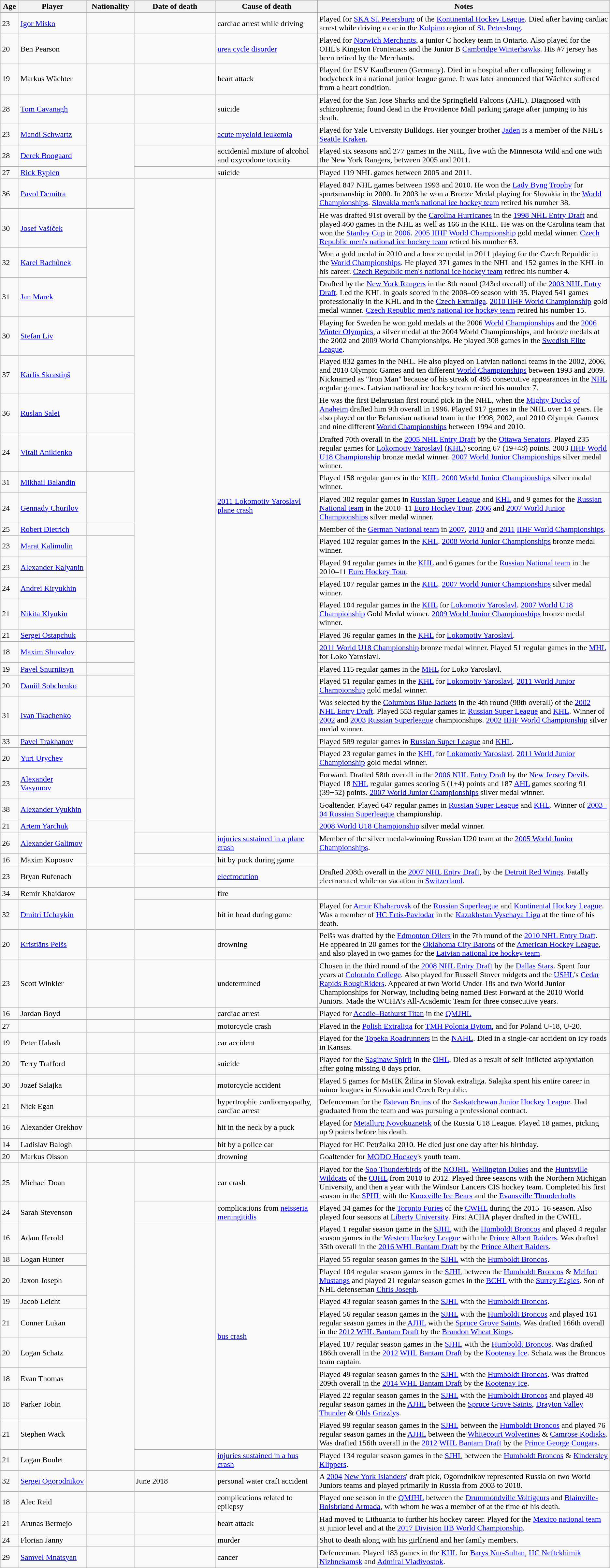<table class="wikitable sortable">
<tr>
<th style="width:2.5%;">Age</th>
<th style="width:10%;">Player</th>
<th style="width:7%;">Nationality</th>
<th style="width:12%;">Date of death</th>
<th style="width:15%;">Cause of death</th>
<th style="width:43%;" class="unsortable">Notes</th>
</tr>
<tr>
<td>23</td>
<td><a href='#'>Igor Misko</a></td>
<td></td>
<td></td>
<td>cardiac arrest while driving</td>
<td>Played for <a href='#'>SKA St. Petersburg</a> of the <a href='#'>Kontinental Hockey League</a>. Died after having cardiac arrest while driving a car in the <a href='#'>Kolpino</a> region of <a href='#'>St. Petersburg</a>.</td>
</tr>
<tr>
<td>20</td>
<td>Ben Pearson</td>
<td></td>
<td></td>
<td><a href='#'>urea cycle disorder</a></td>
<td>Played for <a href='#'>Norwich Merchants</a>, a junior C hockey team in Ontario. Also played for the OHL's Kingston Frontenacs and the Junior B <a href='#'>Cambridge Winterhawks</a>. His #7 jersey has been retired by the Merchants.</td>
</tr>
<tr>
<td>19</td>
<td>Markus Wächter</td>
<td></td>
<td></td>
<td>heart attack</td>
<td>Played for ESV Kaufbeuren (Germany). Died in a hospital after collapsing following a bodycheck in a national junior league game. It was later announced that Wächter suffered from a heart condition.</td>
</tr>
<tr>
<td>28</td>
<td><a href='#'>Tom Cavanagh</a></td>
<td></td>
<td></td>
<td>suicide</td>
<td>Played for the San Jose Sharks and the Springfield Falcons (AHL). Diagnosed with schizophrenia; found dead in the Providence Mall parking garage after jumping to his death.</td>
</tr>
<tr>
<td>23</td>
<td><a href='#'>Mandi Schwartz</a></td>
<td rowspan="3"></td>
<td></td>
<td><a href='#'>acute myeloid leukemia</a></td>
<td>Played for Yale University Bulldogs. Her younger brother <a href='#'>Jaden</a> is a member of the NHL's <a href='#'>Seattle Kraken</a>.</td>
</tr>
<tr>
<td>28</td>
<td><a href='#'>Derek Boogaard</a></td>
<td></td>
<td>accidental mixture of alcohol and oxycodone toxicity</td>
<td>Played six seasons and 277 games in the NHL, five with the Minnesota Wild and one with the New York Rangers, between 2005 and 2011.</td>
</tr>
<tr>
<td>27</td>
<td><a href='#'>Rick Rypien</a></td>
<td></td>
<td>suicide</td>
<td>Played 119 NHL games between 2005 and 2011.<br></td>
</tr>
<tr>
<td>36</td>
<td><a href='#'>Pavol Demitra</a></td>
<td></td>
<td rowspan="25"></td>
<td rowspan="25"><a href='#'>2011 Lokomotiv Yaroslavl plane crash</a></td>
<td>Played 847 NHL games between 1993 and 2010. He won the <a href='#'>Lady Byng Trophy</a> for sportsmanship in 2000. In 2003 he won a Bronze Medal playing for Slovakia in the <a href='#'>World Championships</a>. <a href='#'>Slovakia men's national ice hockey team</a> retired his number 38.</td>
</tr>
<tr>
<td>30</td>
<td><a href='#'>Josef Vašíček</a></td>
<td rowspan="3"></td>
<td>He was drafted 91st overall by the <a href='#'>Carolina Hurricanes</a> in the <a href='#'>1998 NHL Entry Draft</a> and played 460 games in the NHL as well as 166 in the KHL. He was on the Carolina team that won the <a href='#'>Stanley Cup</a> in <a href='#'>2006</a>. <a href='#'>2005 IIHF World Championship</a> gold medal winner. <a href='#'>Czech Republic men's national ice hockey team</a> retired his number 63.</td>
</tr>
<tr>
<td>32</td>
<td><a href='#'>Karel Rachůnek</a></td>
<td>Won a gold medal in 2010 and a bronze medal in 2011 playing for the Czech Republic in the <a href='#'>World Championships</a>. He played 371 games in the NHL and 152 games in the KHL in his career. <a href='#'>Czech Republic men's national ice hockey team</a> retired his number 4.</td>
</tr>
<tr>
<td>31</td>
<td><a href='#'>Jan Marek</a></td>
<td>Drafted by the <a href='#'>New York Rangers</a> in the 8th round (243rd overall) of the <a href='#'>2003 NHL Entry Draft</a>. Led the KHL in goals scored in the 2008–09 season with 35. Played 541 games professionally in the KHL and in the <a href='#'>Czech Extraliga</a>. <a href='#'>2010 IIHF World Championship</a> gold medal winner. <a href='#'>Czech Republic men's national ice hockey team</a> retired his number 15.</td>
</tr>
<tr>
<td>30</td>
<td><a href='#'>Stefan Liv</a></td>
<td></td>
<td>Playing for Sweden he won gold medals at the 2006 <a href='#'>World Championships</a> and the <a href='#'>2006 Winter Olympics</a>, a silver medal at the 2004 World Championships, and bronze medals at the 2002 and 2009 World Championships. He played 308 games in the <a href='#'>Swedish Elite League</a>.</td>
</tr>
<tr>
<td>37</td>
<td><a href='#'>Kārlis Skrastiņš</a></td>
<td></td>
<td>Played 832 games in the NHL. He also played on Latvian national teams in the 2002, 2006, and 2010 Olympic Games and ten different <a href='#'>World Championships</a> between 1993 and 2009. Nicknamed as "Iron Man" because of his streak of 495 consecutive appearances in the <a href='#'>NHL</a> regular games. Latvian national ice hockey team retired his number 7.</td>
</tr>
<tr>
<td>36</td>
<td><a href='#'>Ruslan Salei</a></td>
<td></td>
<td>He was the first Belarusian first round pick in the NHL, when the <a href='#'>Mighty Ducks of Anaheim</a> drafted him 9th overall in 1996. Played 917 games in the NHL over 14 years. He also played on the Belarusian national team in the 1998, 2002, and 2010 Olympic Games and nine different <a href='#'>World Championships</a> between 1994 and 2010.</td>
</tr>
<tr>
<td>24</td>
<td><a href='#'>Vitali Anikienko</a></td>
<td> <br><br></td>
<td>Drafted 70th overall in the <a href='#'>2005 NHL Entry Draft</a> by the <a href='#'>Ottawa Senators</a>. Played 235 regular games for <a href='#'>Lokomotiv Yaroslavl</a> (<a href='#'>KHL</a>) scoring 67 (19+48) points. 2003 <a href='#'>IIHF World U18 Championship</a> bronze medal winner. <a href='#'>2007 World Junior Championships</a> silver medal winner.</td>
</tr>
<tr>
<td>31</td>
<td><a href='#'>Mikhail Balandin</a></td>
<td rowspan="2"></td>
<td>Played 158 regular games in the <a href='#'>KHL</a>. <a href='#'>2000 World Junior Championships</a> silver medal winner.</td>
</tr>
<tr>
<td>24</td>
<td><a href='#'>Gennady Churilov</a></td>
<td>Played 302 regular games in <a href='#'>Russian Super League</a> and <a href='#'>KHL</a> and 9 games for the <a href='#'>Russian National team</a> in the 2010–11 <a href='#'>Euro Hockey Tour</a>. <a href='#'>2006</a> and <a href='#'>2007 World Junior Championships</a> silver medal winner.</td>
</tr>
<tr>
<td>25</td>
<td><a href='#'>Robert Dietrich</a></td>
<td></td>
<td>Member of the <a href='#'>German National team</a> in <a href='#'>2007</a>, <a href='#'>2010</a> and <a href='#'>2011</a> <a href='#'>IIHF World Championships</a>.</td>
</tr>
<tr>
<td>23</td>
<td><a href='#'>Marat Kalimulin</a></td>
<td rowspan="4"></td>
<td>Played 102 regular games in the <a href='#'>KHL</a>. <a href='#'>2008 World Junior Championships</a> bronze medal winner.</td>
</tr>
<tr>
<td>23</td>
<td><a href='#'>Alexander Kalyanin</a></td>
<td>Played 94 regular games in the <a href='#'>KHL</a> and 6 games for the <a href='#'>Russian National team</a> in the 2010–11 <a href='#'>Euro Hockey Tour</a>.</td>
</tr>
<tr>
<td>24</td>
<td><a href='#'>Andrei Kiryukhin</a></td>
<td>Played 107 regular games in the <a href='#'>KHL</a>. <a href='#'>2007 World Junior Championships</a> silver medal winner.</td>
</tr>
<tr>
<td>21</td>
<td><a href='#'>Nikita Klyukin</a></td>
<td>Played 104 regular games in the <a href='#'>KHL</a> for <a href='#'>Lokomotiv Yaroslavl</a>. <a href='#'>2007 World U18 Championship</a> Gold Medal winner. <a href='#'>2009 World Junior Championships</a> bronze medal winner.</td>
</tr>
<tr>
<td>21</td>
<td><a href='#'>Sergei Ostapchuk</a></td>
<td></td>
<td>Played 36 regular games in the <a href='#'>KHL</a> for <a href='#'>Lokomotiv Yaroslavl</a>.</td>
</tr>
<tr>
<td>18</td>
<td><a href='#'>Maxim Shuvalov</a></td>
<td></td>
<td><a href='#'>2011 World U18 Championship</a> bronze medal winner. Played 51 regular games in the <a href='#'>MHL</a> for Loko Yaroslavl.</td>
</tr>
<tr>
<td>19</td>
<td><a href='#'>Pavel Snurnitsyn</a></td>
<td></td>
<td>Played 115 regular games in the <a href='#'>MHL</a> for Loko Yaroslavl.</td>
</tr>
<tr>
<td>20</td>
<td><a href='#'>Daniil Sobchenko</a></td>
<td> <br></td>
<td>Played 51 regular games in the <a href='#'>KHL</a> for <a href='#'>Lokomotiv Yaroslavl</a>. <a href='#'>2011 World Junior Championship</a> gold medal winner.</td>
</tr>
<tr>
<td>31</td>
<td><a href='#'>Ivan Tkachenko</a></td>
<td rowspan="4"></td>
<td>Was selected by the <a href='#'>Columbus Blue Jackets</a> in the 4th round (98th overall) of the <a href='#'>2002 NHL Entry Draft</a>. Played 553 regular games in <a href='#'>Russian Super League</a> and <a href='#'>KHL</a>. Winner of <a href='#'>2002</a> and <a href='#'>2003 Russian Superleague</a> championships. <a href='#'>2002 IIHF World Championship</a> silver medal winner.</td>
</tr>
<tr>
<td>33</td>
<td><a href='#'>Pavel Trakhanov</a></td>
<td>Played 589 regular games in <a href='#'>Russian Super League</a> and <a href='#'>KHL</a>.</td>
</tr>
<tr>
<td>20</td>
<td><a href='#'>Yuri Urychev</a></td>
<td>Played 23 regular games in the <a href='#'>KHL</a> for <a href='#'>Lokomotiv Yaroslavl</a>. <a href='#'>2011 World Junior Championship</a> gold medal winner.</td>
</tr>
<tr>
<td>23</td>
<td><a href='#'>Alexander Vasyunov</a></td>
<td>Forward. Drafted 58th overall in the <a href='#'>2006 NHL Entry Draft</a> by the <a href='#'>New Jersey Devils</a>. Played 18 <a href='#'>NHL</a> regular games scoring 5 (1+4) points and 187 <a href='#'>AHL</a> games scoring 91 (39+52) points. <a href='#'>2007 World Junior Championships</a> silver medal winner.</td>
</tr>
<tr>
<td>38</td>
<td><a href='#'>Alexander Vyukhin</a></td>
<td> <br></td>
<td>Goaltender. Played 647 regular games in <a href='#'>Russian Super League</a> and <a href='#'>KHL</a>. Winner of <a href='#'>2003–04 Russian Superleague</a> championship.</td>
</tr>
<tr>
<td>21</td>
<td><a href='#'>Artem Yarchuk</a></td>
<td rowspan="3"></td>
<td><a href='#'>2008 World U18 Championship</a> silver medal winner.</td>
</tr>
<tr>
<td>26</td>
<td><a href='#'>Alexander Galimov</a></td>
<td></td>
<td><a href='#'>injuries sustained in a plane crash</a></td>
<td>Member of the silver medal-winning Russian U20 team at the <a href='#'>2005 World Junior Championships</a>.</td>
</tr>
<tr>
<td>16</td>
<td>Maxim Koposov</td>
<td></td>
<td>hit by puck during game</td>
<td></td>
</tr>
<tr>
<td>23</td>
<td>Bryan Rufenach</td>
<td></td>
<td></td>
<td><a href='#'>electrocution</a></td>
<td>Drafted 208th overall in the <a href='#'>2007 NHL Entry Draft</a>, by the <a href='#'>Detroit Red Wings</a>. Fatally electrocuted while on vacation in <a href='#'>Switzerland</a>.</td>
</tr>
<tr>
<td>34</td>
<td>Remir Khaidarov</td>
<td rowspan="2"></td>
<td></td>
<td>fire</td>
<td></td>
</tr>
<tr>
<td>32</td>
<td><a href='#'>Dmitri Uchaykin</a></td>
<td></td>
<td>hit in head during game</td>
<td>Played for <a href='#'>Amur Khabarovsk</a> of the <a href='#'>Russian Superleague</a> and <a href='#'>Kontinental Hockey League</a>. Was a member of <a href='#'>HC Ertis-Pavlodar</a> in the <a href='#'>Kazakhstan Vyschaya Liga</a> at the time of his death.</td>
</tr>
<tr>
<td>20</td>
<td><a href='#'>Kristiāns Pelšs</a></td>
<td></td>
<td></td>
<td>drowning</td>
<td>Pelšs was drafted by the <a href='#'>Edmonton Oilers</a> in the 7th round of the <a href='#'>2010 NHL Entry Draft</a>. He appeared in 20 games for the <a href='#'>Oklahoma City Barons</a> of the <a href='#'>American Hockey League</a>, and also played in two games for the <a href='#'>Latvian national ice hockey team</a>.</td>
</tr>
<tr>
<td>23</td>
<td>Scott Winkler</td>
<td></td>
<td></td>
<td>undetermined</td>
<td>Chosen in the third round of the <a href='#'>2008 NHL Entry Draft</a> by the <a href='#'>Dallas Stars</a>. Spent four years at <a href='#'>Colorado College</a>. Also played for Russell Stover midgets and the <a href='#'>USHL</a>'s <a href='#'>Cedar Rapids RoughRiders</a>. Appeared at two World Under-18s and two World Junior Championships for Norway, including being named Best Forward at the 2010 World Juniors. Made the WCHA's All-Academic Team for three consecutive years.</td>
</tr>
<tr>
<td>16</td>
<td>Jordan Boyd</td>
<td></td>
<td></td>
<td>cardiac arrest</td>
<td>Played for <a href='#'>Acadie–Bathurst Titan</a> in the <a href='#'>QMJHL</a></td>
</tr>
<tr>
<td>27</td>
<td></td>
<td></td>
<td></td>
<td>motorcycle crash</td>
<td>Played in the <a href='#'>Polish Extraliga</a> for <a href='#'>TMH Polonia Bytom</a>, and for Poland U-18, U-20.</td>
</tr>
<tr>
<td>19</td>
<td>Peter Halash</td>
<td></td>
<td></td>
<td>car accident</td>
<td>Played for the <a href='#'>Topeka Roadrunners</a> in the <a href='#'>NAHL</a>. Died in a single-car accident on icy roads in Kansas.</td>
</tr>
<tr>
<td>20</td>
<td>Terry Trafford</td>
<td></td>
<td></td>
<td>suicide</td>
<td>Played for the <a href='#'>Saginaw Spirit</a> in the <a href='#'>OHL</a>. Died as a result of self-inflicted asphyxiation after going missing 8 days prior.</td>
</tr>
<tr>
<td>30</td>
<td>Jozef Salajka</td>
<td></td>
<td></td>
<td>motorcycle accident</td>
<td>Played 5 games for MsHK Žilina in Slovak extraliga. Salajka spent his entire career in minor leagues in Slovakia and Czech Republic.</td>
</tr>
<tr>
<td>21</td>
<td>Nick Egan</td>
<td></td>
<td></td>
<td>hypertrophic cardiomyopathy, cardiac arrest</td>
<td>Defenceman for the <a href='#'>Estevan Bruins</a> of the <a href='#'>Saskatchewan Junior Hockey League</a>. Had graduated from the team and was pursuing a professional contract.</td>
</tr>
<tr>
<td>16</td>
<td>Alexander Orekhov</td>
<td></td>
<td></td>
<td>hit in the neck by a puck</td>
<td>Played for <a href='#'>Metallurg Novokuznetsk</a> of the Russia U18 League. Played 18 games, picking up 9 points before his death.</td>
</tr>
<tr>
<td>14</td>
<td>Ladislav Balogh</td>
<td></td>
<td></td>
<td>hit by a police car</td>
<td>Played for HC Petržalka 2010. He died just one day after his birthday.</td>
</tr>
<tr>
<td>20</td>
<td>Markus Olsson</td>
<td></td>
<td></td>
<td>drowning</td>
<td>Goaltender for <a href='#'>MODO Hockey</a>'s youth team.</td>
</tr>
<tr>
<td>25</td>
<td>Michael Doan</td>
<td rowspan="12"></td>
<td></td>
<td>car crash</td>
<td>Played for the <a href='#'>Soo Thunderbirds</a> of the <a href='#'>NOJHL</a>, <a href='#'>Wellington Dukes</a> and the <a href='#'>Huntsville Wildcats</a> of the <a href='#'>OJHL</a> from 2010 to 2012. Played three seasons with the Northern Michigan University, and then a year with the Windsor Lancers CIS hockey team. Completed his first season in the <a href='#'>SPHL</a> with the <a href='#'>Knoxville Ice Bears</a> and the <a href='#'>Evansville Thunderbolts</a></td>
</tr>
<tr>
<td>24</td>
<td>Sarah Stevenson</td>
<td></td>
<td>complications from <a href='#'>neisseria meningitidis</a></td>
<td>Played 34 games for the <a href='#'>Toronto Furies</a> of the <a href='#'>CWHL</a> during the 2015–16 season. Also played four seasons at <a href='#'>Liberty University</a>. First ACHA player drafted in the CWHL.</td>
</tr>
<tr>
<td>16</td>
<td>Adam Herold</td>
<td rowspan="9"></td>
<td rowspan="9"><a href='#'>bus crash</a></td>
<td>Played 1 regular season game in the <a href='#'>SJHL</a> with the <a href='#'>Humboldt Broncos</a> and played 4 regular season games in the <a href='#'>Western Hockey League</a> with the <a href='#'>Prince Albert Raiders</a>. Was drafted 35th overall in the <a href='#'>2016 WHL Bantam Draft</a> by the <a href='#'>Prince Albert Raiders</a>.</td>
</tr>
<tr>
<td>18</td>
<td>Logan Hunter</td>
<td>Played 55 regular season games in the <a href='#'>SJHL</a> with the <a href='#'>Humboldt Broncos</a>.</td>
</tr>
<tr>
<td>20</td>
<td>Jaxon Joseph</td>
<td>Played 104 regular season games in the <a href='#'>SJHL</a> between the <a href='#'>Humboldt Broncos</a> & <a href='#'>Melfort Mustangs</a> and played 21 regular season games in the <a href='#'>BCHL</a> with the <a href='#'>Surrey Eagles</a>. Son of NHL defenseman <a href='#'>Chris Joseph</a>.</td>
</tr>
<tr>
<td>19</td>
<td>Jacob Leicht</td>
<td>Played 43 regular season games in the <a href='#'>SJHL</a> with the <a href='#'>Humboldt Broncos</a>.</td>
</tr>
<tr>
<td>21</td>
<td>Conner Lukan</td>
<td>Played 56 regular season games in the <a href='#'>SJHL</a> with the <a href='#'>Humboldt Broncos</a> and played 161 regular season games in the <a href='#'>AJHL</a> with the <a href='#'>Spruce Grove Saints</a>. Was drafted 166th overall in the <a href='#'>2012 WHL Bantam Draft</a> by the <a href='#'>Brandon Wheat Kings</a>.</td>
</tr>
<tr>
<td>20</td>
<td>Logan Schatz</td>
<td>Played 187 regular season games in the <a href='#'>SJHL</a> with the <a href='#'>Humboldt Broncos</a>. Was drafted 186th overall in the <a href='#'>2012 WHL Bantam Draft</a> by the <a href='#'>Kootenay Ice</a>. Schatz was the Broncos team captain.</td>
</tr>
<tr>
<td>18</td>
<td>Evan Thomas</td>
<td>Played 49 regular season games in the <a href='#'>SJHL</a> with the <a href='#'>Humboldt Broncos</a>. Was drafted 209th overall in the <a href='#'>2014 WHL Bantam Draft</a> by the <a href='#'>Kootenay Ice</a>.</td>
</tr>
<tr>
<td>18</td>
<td>Parker Tobin</td>
<td>Played 22 regular season games in the <a href='#'>SJHL</a> with the <a href='#'>Humboldt Broncos</a> and played 48 regular season games in the <a href='#'>AJHL</a> between the <a href='#'>Spruce Grove Saints</a>, <a href='#'>Drayton Valley Thunder</a> & <a href='#'>Olds Grizzlys</a>.</td>
</tr>
<tr>
<td>21</td>
<td>Stephen Wack</td>
<td>Played 99 regular season games in the <a href='#'>SJHL</a> between the <a href='#'>Humboldt Broncos</a> and played 76 regular season games in the <a href='#'>AJHL</a> between the <a href='#'>Whitecourt Wolverines</a> & <a href='#'>Camrose Kodiaks</a>. Was drafted 156th overall in the <a href='#'>2012 WHL Bantam Draft</a> by the <a href='#'>Prince George Cougars</a>.</td>
</tr>
<tr>
<td>21</td>
<td>Logan Boulet</td>
<td></td>
<td><a href='#'>injuries sustained in a bus crash</a></td>
<td>Played 134 regular season games in the <a href='#'>SJHL</a> between the <a href='#'>Humboldt Broncos</a> & <a href='#'>Kindersley Klippers</a>.</td>
</tr>
<tr>
<td>32</td>
<td><a href='#'>Sergei Ogorodnikov</a></td>
<td></td>
<td>June 2018</td>
<td>personal water craft accident</td>
<td>A <a href='#'>2004</a> <a href='#'>New York Islanders</a>' draft pick, Ogorodnikov represented Russia on two World Juniors teams and played primarily in Russia from 2003 to 2018.</td>
</tr>
<tr>
<td>18</td>
<td>Alec Reid</td>
<td></td>
<td></td>
<td>complications related to epilepsy</td>
<td>Played one season in the <a href='#'>QMJHL</a> between the <a href='#'>Drummondville Voltigeurs</a> and <a href='#'>Blainville-Boisbriand Armada</a>, with whom he was a member of at the time of his death.</td>
</tr>
<tr>
<td>21</td>
<td>Arunas Bermejo</td>
<td></td>
<td></td>
<td>heart attack</td>
<td>Had moved to Lithuania to further his hockey career. Played for the <a href='#'>Mexico national team</a> at junior level and at the <a href='#'>2017 Division IIB World Championship</a>.</td>
</tr>
<tr>
<td>24</td>
<td>Florian Janny</td>
<td></td>
<td></td>
<td>murder</td>
<td>Shot to death along with his girlfriend and her family members.</td>
</tr>
<tr>
<td>29</td>
<td><a href='#'>Samvel Mnatsyan</a></td>
<td></td>
<td></td>
<td>cancer</td>
<td>Defenceman. Played 183 games in the <a href='#'>KHL</a> for <a href='#'>Barys Nur-Sultan</a>, <a href='#'>HC Neftekhimik Nizhnekamsk</a> and <a href='#'>Admiral Vladivostok</a>.</td>
</tr>
</table>
